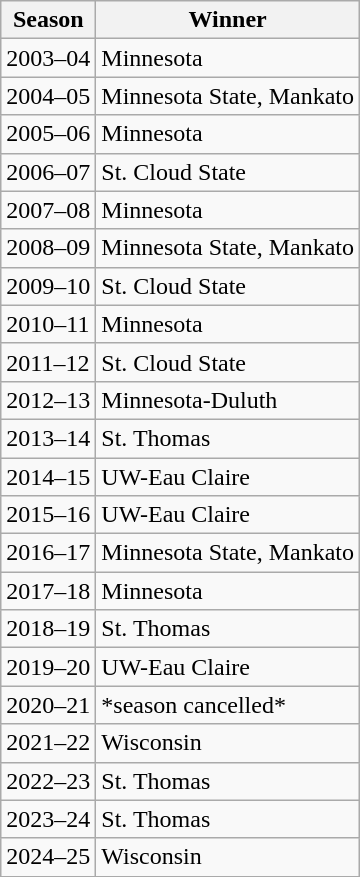<table class="wikitable sortable">
<tr>
<th>Season</th>
<th>Winner</th>
</tr>
<tr>
<td>2003–04</td>
<td>Minnesota</td>
</tr>
<tr>
<td>2004–05</td>
<td>Minnesota State, Mankato</td>
</tr>
<tr>
<td>2005–06</td>
<td>Minnesota</td>
</tr>
<tr>
<td>2006–07</td>
<td>St. Cloud State</td>
</tr>
<tr>
<td>2007–08</td>
<td>Minnesota</td>
</tr>
<tr>
<td>2008–09</td>
<td>Minnesota State, Mankato</td>
</tr>
<tr>
<td>2009–10</td>
<td>St. Cloud State</td>
</tr>
<tr>
<td>2010–11</td>
<td>Minnesota</td>
</tr>
<tr>
<td>2011–12</td>
<td>St. Cloud State</td>
</tr>
<tr>
<td>2012–13</td>
<td>Minnesota-Duluth</td>
</tr>
<tr>
<td>2013–14</td>
<td>St. Thomas</td>
</tr>
<tr>
<td>2014–15</td>
<td>UW-Eau Claire</td>
</tr>
<tr>
<td>2015–16</td>
<td>UW-Eau Claire</td>
</tr>
<tr>
<td>2016–17</td>
<td>Minnesota State, Mankato</td>
</tr>
<tr>
<td>2017–18</td>
<td>Minnesota</td>
</tr>
<tr>
<td>2018–19</td>
<td>St. Thomas</td>
</tr>
<tr>
<td>2019–20</td>
<td>UW-Eau Claire</td>
</tr>
<tr>
<td>2020–21</td>
<td>*season cancelled*</td>
</tr>
<tr>
<td>2021–22</td>
<td>Wisconsin</td>
</tr>
<tr>
<td>2022–23</td>
<td>St. Thomas</td>
</tr>
<tr>
<td>2023–24</td>
<td>St. Thomas</td>
</tr>
<tr>
<td>2024–25</td>
<td>Wisconsin</td>
</tr>
<tr>
</tr>
</table>
